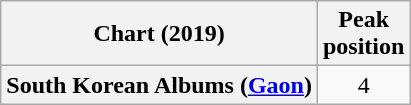<table class="wikitable sortable plainrowheaders" style="text-align:center">
<tr>
<th>Chart (2019)</th>
<th>Peak<br>position</th>
</tr>
<tr>
<th scope="row">South Korean Albums (<a href='#'>Gaon</a>)</th>
<td>4</td>
</tr>
</table>
